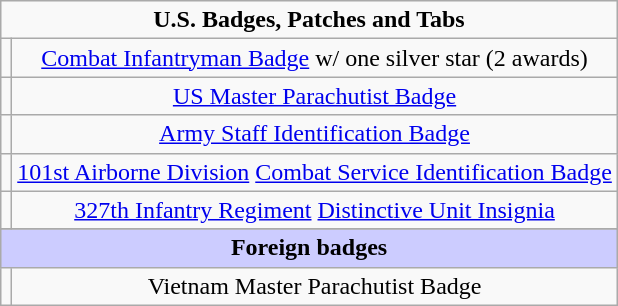<table class="wikitable" style="margin:1em auto; text-align:center;">
<tr>
<td colspan=2><strong>U.S. Badges, Patches and Tabs</strong></td>
</tr>
<tr>
<td align=center></td>
<td><a href='#'>Combat Infantryman Badge</a> w/ one silver star (2 awards)</td>
</tr>
<tr>
<td align=center><span></span></td>
<td><a href='#'>US Master Parachutist Badge</a></td>
</tr>
<tr>
<td align=center></td>
<td><a href='#'>Army Staff Identification Badge</a></td>
</tr>
<tr>
<td align=center></td>
<td><a href='#'>101st Airborne Division</a> <a href='#'>Combat Service Identification Badge</a></td>
</tr>
<tr>
<td align=center></td>
<td><a href='#'>327th Infantry Regiment</a> <a href='#'>Distinctive Unit Insignia</a></td>
</tr>
<tr>
</tr>
<tr style=background:#ccccff;" align=center>
<td colspan=2><strong>Foreign badges</strong></td>
</tr>
<tr>
<td align=center><span></span></td>
<td>Vietnam Master Parachutist Badge</td>
</tr>
</table>
